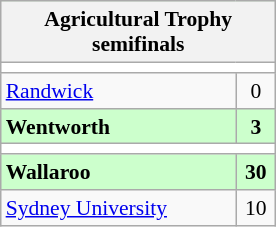<table align="right" class="wikitable" style="font-size:90%; text-align:center; margin-left:1em; margin-right:4em">
<tr bgcolor=#ccffcc>
<th colspan=2>Agricultural Trophy semifinals</th>
</tr>
<tr bgcolor=#fff>
<td colspan=2></td>
</tr>
<tr>
<td width=150; align=left> <a href='#'>Randwick</a></td>
<td width=20>0</td>
</tr>
<tr bgcolor=#ccffcc>
<td align=left><strong>Wentworth</strong></td>
<td><strong>3</strong></td>
</tr>
<tr bgcolor=#fff>
<td colspan=2></td>
</tr>
<tr bgcolor=#ccffcc>
<td align=left> <strong>Wallaroo</strong></td>
<td><strong>30</strong></td>
</tr>
<tr>
<td align=left> <a href='#'>Sydney University</a></td>
<td>10</td>
</tr>
</table>
